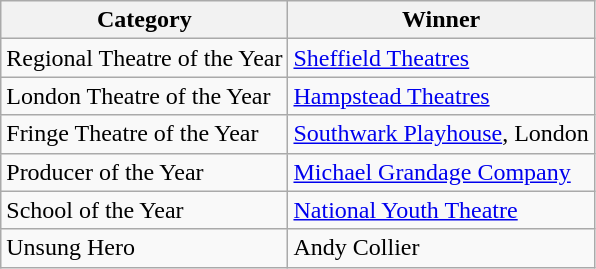<table class="wikitable">
<tr>
<th>Category</th>
<th>Winner</th>
</tr>
<tr>
<td>Regional Theatre of the Year</td>
<td><a href='#'>Sheffield Theatres</a></td>
</tr>
<tr>
<td>London Theatre of the Year</td>
<td><a href='#'>Hampstead Theatres</a></td>
</tr>
<tr>
<td>Fringe Theatre of the Year</td>
<td><a href='#'>Southwark Playhouse</a>, London</td>
</tr>
<tr>
<td>Producer of the Year</td>
<td><a href='#'>Michael Grandage Company</a></td>
</tr>
<tr>
<td>School of the Year</td>
<td><a href='#'>National Youth Theatre</a></td>
</tr>
<tr>
<td>Unsung Hero</td>
<td>Andy Collier</td>
</tr>
</table>
